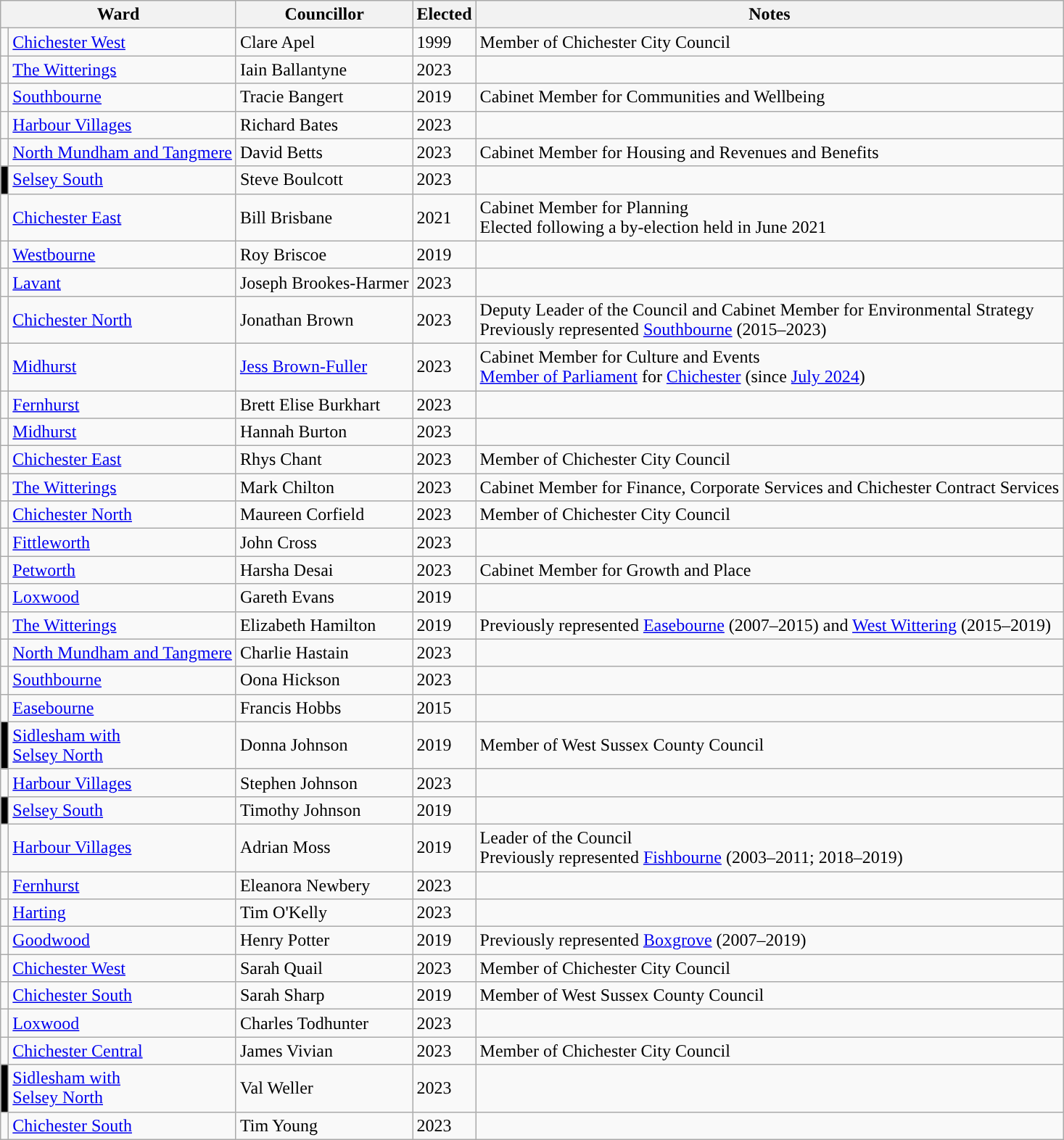<table class="wikitable sortable mw-collapsible mw-collapsed">
<tr>
<th colspan=2>Ward</th>
<th>Councillor</th>
<th>Elected</th>
<th>Notes</th>
</tr>
<tr>
<td></td>
<td><a href='#'>Chichester West</a></td>
<td data-sort-value="Apel Clare">Clare Apel</td>
<td>1999</td>
<td>Member of Chichester City Council</td>
</tr>
<tr>
<td></td>
<td><a href='#'>The Witterings</a></td>
<td data-sort-value="Ballantyne Iain">Iain Ballantyne</td>
<td>2023</td>
<td></td>
</tr>
<tr>
<td></td>
<td><a href='#'>Southbourne</a></td>
<td data-sort-value="Bangert Tracie">Tracie Bangert</td>
<td>2019</td>
<td>Cabinet Member for Communities and Wellbeing</td>
</tr>
<tr>
<td></td>
<td><a href='#'>Harbour Villages</a></td>
<td data-sort-value="Bates Richard">Richard Bates</td>
<td>2023</td>
<td></td>
</tr>
<tr>
<td></td>
<td><a href='#'>North Mundham and Tangmere</a></td>
<td data-sort-value="Betts David">David Betts</td>
<td>2023</td>
<td>Cabinet Member for Housing and Revenues and Benefits</td>
</tr>
<tr>
<td style="color:inherit;background:#000000"></td>
<td><a href='#'>Selsey South</a></td>
<td data-sort-value="Boulcott Steve">Steve Boulcott</td>
<td>2023</td>
<td></td>
</tr>
<tr>
<td></td>
<td><a href='#'>Chichester East</a></td>
<td data-sort-value="Brisbane Bill">Bill Brisbane</td>
<td>2021</td>
<td>Cabinet Member for Planning<br>Elected following a by-election held in June 2021</td>
</tr>
<tr>
<td></td>
<td><a href='#'>Westbourne</a></td>
<td data-sort-value="Briscoe Roy">Roy Briscoe</td>
<td>2019</td>
<td></td>
</tr>
<tr>
<td></td>
<td><a href='#'>Lavant</a></td>
<td data-sort-value="Brookes-Harmer Joseph">Joseph Brookes-Harmer</td>
<td>2023</td>
<td></td>
</tr>
<tr>
<td></td>
<td><a href='#'>Chichester North</a></td>
<td data-sort-value="Brown Jonathan">Jonathan Brown</td>
<td>2023</td>
<td>Deputy Leader of the Council and Cabinet Member for Environmental Strategy<br>Previously represented <a href='#'>Southbourne</a> (2015–2023)</td>
</tr>
<tr>
<td></td>
<td><a href='#'>Midhurst</a></td>
<td data-sort-value="Brown-Fuller Jess"><a href='#'>Jess Brown-Fuller</a></td>
<td>2023</td>
<td>Cabinet Member for Culture and Events<br><a href='#'>Member of Parliament</a> for <a href='#'>Chichester</a> (since <a href='#'>July 2024</a>)</td>
</tr>
<tr>
<td></td>
<td><a href='#'>Fernhurst</a></td>
<td data-sort-value="Burkhart Brett Elise">Brett Elise Burkhart</td>
<td>2023</td>
<td></td>
</tr>
<tr>
<td></td>
<td><a href='#'>Midhurst</a></td>
<td data-sort-value="Burton Hannah">Hannah Burton</td>
<td>2023</td>
<td></td>
</tr>
<tr>
<td></td>
<td><a href='#'>Chichester East</a></td>
<td data-sort-value="Chant Rhys">Rhys Chant</td>
<td>2023</td>
<td>Member of Chichester City Council</td>
</tr>
<tr>
<td></td>
<td><a href='#'>The Witterings</a></td>
<td data-sort-value="Chilton Mark">Mark Chilton</td>
<td>2023</td>
<td>Cabinet Member for Finance, Corporate Services and Chichester Contract Services</td>
</tr>
<tr>
<td></td>
<td><a href='#'>Chichester North</a></td>
<td data-sort-value="Corfield Maureen">Maureen Corfield</td>
<td>2023</td>
<td>Member of Chichester City Council</td>
</tr>
<tr>
<td></td>
<td><a href='#'>Fittleworth</a></td>
<td data-sort-value="Cross John">John Cross</td>
<td>2023</td>
<td></td>
</tr>
<tr>
<td></td>
<td><a href='#'>Petworth</a></td>
<td data-sort-value="Desai Harsha">Harsha Desai</td>
<td>2023</td>
<td>Cabinet Member for Growth and Place</td>
</tr>
<tr>
<td></td>
<td><a href='#'>Loxwood</a></td>
<td data-sort-value="Evans Gareth">Gareth Evans</td>
<td>2019</td>
<td></td>
</tr>
<tr>
<td></td>
<td><a href='#'>The Witterings</a></td>
<td data-sort-value="Hamilton Elizabeth">Elizabeth Hamilton</td>
<td>2019</td>
<td>Previously represented <a href='#'>Easebourne</a> (2007–2015) and <a href='#'>West Wittering</a> (2015–2019)</td>
</tr>
<tr>
<td></td>
<td><a href='#'>North Mundham and Tangmere</a></td>
<td data-sort-value="Hastain Charlie">Charlie Hastain</td>
<td>2023</td>
<td></td>
</tr>
<tr>
<td></td>
<td><a href='#'>Southbourne</a></td>
<td data-sort-value="Hickson Oona">Oona Hickson</td>
<td>2023</td>
<td></td>
</tr>
<tr>
<td></td>
<td><a href='#'>Easebourne</a></td>
<td data-sort-value="Hobbs Francis">Francis Hobbs</td>
<td>2015</td>
<td></td>
</tr>
<tr>
<td style="color:inherit;background:#000000"></td>
<td><a href='#'>Sidlesham with<br> Selsey North</a></td>
<td data-sort-value="Johnson Donna">Donna Johnson</td>
<td>2019</td>
<td>Member of West Sussex County Council</td>
</tr>
<tr>
<td></td>
<td><a href='#'>Harbour Villages</a></td>
<td data-sort-value="Johnson Stephen">Stephen Johnson</td>
<td>2023</td>
<td></td>
</tr>
<tr>
<td style="color:inherit;background:#000000"></td>
<td><a href='#'>Selsey South</a></td>
<td data-sort-value="Johnson Timothy">Timothy Johnson</td>
<td>2019</td>
<td></td>
</tr>
<tr>
<td></td>
<td><a href='#'>Harbour Villages</a></td>
<td data-sort-value="Moss Adrian">Adrian Moss</td>
<td>2019</td>
<td>Leader of the Council<br>Previously represented <a href='#'>Fishbourne</a> (2003–2011; 2018–2019)</td>
</tr>
<tr>
<td></td>
<td><a href='#'>Fernhurst</a></td>
<td data-sort-value="Newbery Eleanora">Eleanora Newbery</td>
<td>2023</td>
<td></td>
</tr>
<tr>
<td></td>
<td><a href='#'>Harting</a></td>
<td data-sort-value="O'Kelly Tim">Tim O'Kelly</td>
<td>2023</td>
<td></td>
</tr>
<tr>
<td></td>
<td><a href='#'>Goodwood</a></td>
<td data-sort-value="Potter Henry">Henry Potter</td>
<td>2019</td>
<td>Previously represented <a href='#'>Boxgrove</a> (2007–2019)</td>
</tr>
<tr>
<td></td>
<td><a href='#'>Chichester West</a></td>
<td data-sort-value="Quail Sarah">Sarah Quail</td>
<td>2023</td>
<td>Member of Chichester City Council</td>
</tr>
<tr>
<td></td>
<td><a href='#'>Chichester South</a></td>
<td data-sort-value="Sharp Sarah">Sarah Sharp</td>
<td>2019</td>
<td>Member of West Sussex County Council</td>
</tr>
<tr>
<td></td>
<td><a href='#'>Loxwood</a></td>
<td data-sort-value="Todhunter Charles">Charles Todhunter</td>
<td>2023</td>
</tr>
<tr>
<td></td>
<td><a href='#'>Chichester Central</a></td>
<td data-sort-value="Vivian James">James Vivian</td>
<td>2023</td>
<td>Member of Chichester City Council</td>
</tr>
<tr>
<td style="color:inherit;background:#000000"></td>
<td><a href='#'>Sidlesham with<br> Selsey North</a></td>
<td data-sort-value="Weller Val">Val Weller</td>
<td>2023</td>
<td></td>
</tr>
<tr>
<td></td>
<td><a href='#'>Chichester South</a></td>
<td data-sort-value="Young Tim">Tim Young</td>
<td>2023</td>
<td></td>
</tr>
</table>
